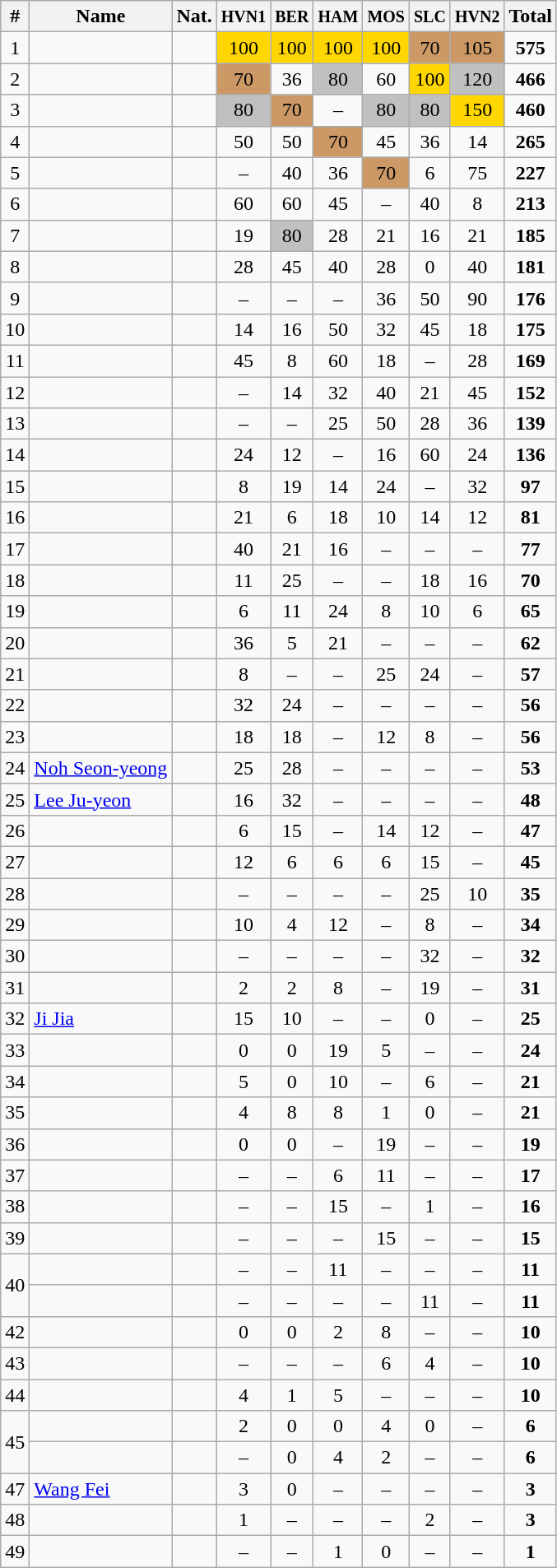<table class="wikitable sortable" style="text-align:center;">
<tr>
<th>#</th>
<th>Name</th>
<th>Nat.</th>
<th><small>HVN1</small></th>
<th><small>BER</small></th>
<th><small>HAM</small></th>
<th><small>MOS</small></th>
<th><small>SLC</small></th>
<th><small>HVN2</small></th>
<th>Total</th>
</tr>
<tr>
<td>1</td>
<td align=left></td>
<td></td>
<td bgcolor="gold">100</td>
<td bgcolor="gold">100</td>
<td bgcolor="gold">100</td>
<td bgcolor="gold">100</td>
<td bgcolor=CC9966>70</td>
<td bgcolor=CC9966>105</td>
<td><strong>575</strong></td>
</tr>
<tr>
<td>2</td>
<td align=left></td>
<td></td>
<td bgcolor=CC9966>70</td>
<td>36</td>
<td bgcolor="silver">80</td>
<td>60</td>
<td bgcolor="gold">100</td>
<td bgcolor="silver">120</td>
<td><strong>466</strong></td>
</tr>
<tr>
<td>3</td>
<td align=left></td>
<td></td>
<td bgcolor="silver">80</td>
<td bgcolor=CC9966>70</td>
<td>–</td>
<td bgcolor="silver">80</td>
<td bgcolor="silver">80</td>
<td bgcolor="gold">150</td>
<td><strong>460</strong></td>
</tr>
<tr>
<td>4</td>
<td align=left></td>
<td></td>
<td>50</td>
<td>50</td>
<td bgcolor=CC9966>70</td>
<td>45</td>
<td>36</td>
<td>14</td>
<td><strong>265</strong></td>
</tr>
<tr>
<td>5</td>
<td align=left></td>
<td></td>
<td>–</td>
<td>40</td>
<td>36</td>
<td bgcolor=CC9966>70</td>
<td>6</td>
<td>75</td>
<td><strong>227</strong></td>
</tr>
<tr>
<td>6</td>
<td align=left></td>
<td></td>
<td>60</td>
<td>60</td>
<td>45</td>
<td>–</td>
<td>40</td>
<td>8</td>
<td><strong>213</strong></td>
</tr>
<tr>
<td>7</td>
<td align=left></td>
<td></td>
<td>19</td>
<td bgcolor="silver">80</td>
<td>28</td>
<td>21</td>
<td>16</td>
<td>21</td>
<td><strong>185</strong></td>
</tr>
<tr>
<td>8</td>
<td align=left></td>
<td></td>
<td>28</td>
<td>45</td>
<td>40</td>
<td>28</td>
<td>0</td>
<td>40</td>
<td><strong>181</strong></td>
</tr>
<tr>
<td>9</td>
<td align=left></td>
<td></td>
<td>–</td>
<td>–</td>
<td>–</td>
<td>36</td>
<td>50</td>
<td>90</td>
<td><strong>176</strong></td>
</tr>
<tr>
<td>10</td>
<td align=left></td>
<td></td>
<td>14</td>
<td>16</td>
<td>50</td>
<td>32</td>
<td>45</td>
<td>18</td>
<td><strong>175</strong></td>
</tr>
<tr>
<td>11</td>
<td align=left></td>
<td></td>
<td>45</td>
<td>8</td>
<td>60</td>
<td>18</td>
<td>–</td>
<td>28</td>
<td><strong>169</strong></td>
</tr>
<tr>
<td>12</td>
<td align=left></td>
<td></td>
<td>–</td>
<td>14</td>
<td>32</td>
<td>40</td>
<td>21</td>
<td>45</td>
<td><strong>152</strong></td>
</tr>
<tr>
<td>13</td>
<td align=left></td>
<td></td>
<td>–</td>
<td>–</td>
<td>25</td>
<td>50</td>
<td>28</td>
<td>36</td>
<td><strong>139</strong></td>
</tr>
<tr>
<td>14</td>
<td align=left></td>
<td></td>
<td>24</td>
<td>12</td>
<td>–</td>
<td>16</td>
<td>60</td>
<td>24</td>
<td><strong>136</strong></td>
</tr>
<tr>
<td>15</td>
<td align=left></td>
<td></td>
<td>8</td>
<td>19</td>
<td>14</td>
<td>24</td>
<td>–</td>
<td>32</td>
<td><strong>97</strong></td>
</tr>
<tr>
<td>16</td>
<td align=left></td>
<td></td>
<td>21</td>
<td>6</td>
<td>18</td>
<td>10</td>
<td>14</td>
<td>12</td>
<td><strong>81</strong></td>
</tr>
<tr>
<td>17</td>
<td align=left></td>
<td></td>
<td>40</td>
<td>21</td>
<td>16</td>
<td>–</td>
<td>–</td>
<td>–</td>
<td><strong>77</strong></td>
</tr>
<tr>
<td>18</td>
<td align=left></td>
<td></td>
<td>11</td>
<td>25</td>
<td>–</td>
<td>–</td>
<td>18</td>
<td>16</td>
<td><strong>70</strong></td>
</tr>
<tr>
<td>19</td>
<td align=left></td>
<td></td>
<td>6</td>
<td>11</td>
<td>24</td>
<td>8</td>
<td>10</td>
<td>6</td>
<td><strong>65</strong></td>
</tr>
<tr>
<td>20</td>
<td align=left></td>
<td></td>
<td>36</td>
<td>5</td>
<td>21</td>
<td>–</td>
<td>–</td>
<td>–</td>
<td><strong>62</strong></td>
</tr>
<tr>
<td>21</td>
<td align=left></td>
<td></td>
<td>8</td>
<td>–</td>
<td>–</td>
<td>25</td>
<td>24</td>
<td>–</td>
<td><strong>57</strong></td>
</tr>
<tr>
<td>22</td>
<td align=left></td>
<td></td>
<td>32</td>
<td>24</td>
<td>–</td>
<td>–</td>
<td>–</td>
<td>–</td>
<td><strong>56</strong></td>
</tr>
<tr>
<td>23</td>
<td align=left></td>
<td></td>
<td>18</td>
<td>18</td>
<td>–</td>
<td>12</td>
<td>8</td>
<td>–</td>
<td><strong>56</strong></td>
</tr>
<tr>
<td>24</td>
<td align=left><a href='#'>Noh Seon-yeong</a></td>
<td></td>
<td>25</td>
<td>28</td>
<td>–</td>
<td>–</td>
<td>–</td>
<td>–</td>
<td><strong>53</strong></td>
</tr>
<tr>
<td>25</td>
<td align=left><a href='#'>Lee Ju-yeon</a></td>
<td></td>
<td>16</td>
<td>32</td>
<td>–</td>
<td>–</td>
<td>–</td>
<td>–</td>
<td><strong>48</strong></td>
</tr>
<tr>
<td>26</td>
<td align=left></td>
<td></td>
<td>6</td>
<td>15</td>
<td>–</td>
<td>14</td>
<td>12</td>
<td>–</td>
<td><strong>47</strong></td>
</tr>
<tr>
<td>27</td>
<td align=left></td>
<td></td>
<td>12</td>
<td>6</td>
<td>6</td>
<td>6</td>
<td>15</td>
<td>–</td>
<td><strong>45</strong></td>
</tr>
<tr>
<td>28</td>
<td align=left></td>
<td></td>
<td>–</td>
<td>–</td>
<td>–</td>
<td>–</td>
<td>25</td>
<td>10</td>
<td><strong>35</strong></td>
</tr>
<tr>
<td>29</td>
<td align=left></td>
<td></td>
<td>10</td>
<td>4</td>
<td>12</td>
<td>–</td>
<td>8</td>
<td>–</td>
<td><strong>34</strong></td>
</tr>
<tr>
<td>30</td>
<td align=left></td>
<td></td>
<td>–</td>
<td>–</td>
<td>–</td>
<td>–</td>
<td>32</td>
<td>–</td>
<td><strong>32</strong></td>
</tr>
<tr>
<td>31</td>
<td align=left></td>
<td></td>
<td>2</td>
<td>2</td>
<td>8</td>
<td>–</td>
<td>19</td>
<td>–</td>
<td><strong>31</strong></td>
</tr>
<tr>
<td>32</td>
<td align=left><a href='#'>Ji Jia</a></td>
<td></td>
<td>15</td>
<td>10</td>
<td>–</td>
<td>–</td>
<td>0</td>
<td>–</td>
<td><strong>25</strong></td>
</tr>
<tr>
<td>33</td>
<td align=left></td>
<td></td>
<td>0</td>
<td>0</td>
<td>19</td>
<td>5</td>
<td>–</td>
<td>–</td>
<td><strong>24</strong></td>
</tr>
<tr>
<td>34</td>
<td align=left></td>
<td></td>
<td>5</td>
<td>0</td>
<td>10</td>
<td>–</td>
<td>6</td>
<td>–</td>
<td><strong>21</strong></td>
</tr>
<tr>
<td>35</td>
<td align=left></td>
<td></td>
<td>4</td>
<td>8</td>
<td>8</td>
<td>1</td>
<td>0</td>
<td>–</td>
<td><strong>21</strong></td>
</tr>
<tr>
<td>36</td>
<td align=left></td>
<td></td>
<td>0</td>
<td>0</td>
<td>–</td>
<td>19</td>
<td>–</td>
<td>–</td>
<td><strong>19</strong></td>
</tr>
<tr>
<td>37</td>
<td align=left></td>
<td></td>
<td>–</td>
<td>–</td>
<td>6</td>
<td>11</td>
<td>–</td>
<td>–</td>
<td><strong>17</strong></td>
</tr>
<tr>
<td>38</td>
<td align=left></td>
<td></td>
<td>–</td>
<td>–</td>
<td>15</td>
<td>–</td>
<td>1</td>
<td>–</td>
<td><strong>16</strong></td>
</tr>
<tr>
<td>39</td>
<td align=left></td>
<td></td>
<td>–</td>
<td>–</td>
<td>–</td>
<td>15</td>
<td>–</td>
<td>–</td>
<td><strong>15</strong></td>
</tr>
<tr>
<td rowspan=2>40</td>
<td align=left></td>
<td></td>
<td>–</td>
<td>–</td>
<td>11</td>
<td>–</td>
<td>–</td>
<td>–</td>
<td><strong>11</strong></td>
</tr>
<tr>
<td align=left></td>
<td></td>
<td>–</td>
<td>–</td>
<td>–</td>
<td>–</td>
<td>11</td>
<td>–</td>
<td><strong>11</strong></td>
</tr>
<tr>
<td>42</td>
<td align=left></td>
<td></td>
<td>0</td>
<td>0</td>
<td>2</td>
<td>8</td>
<td>–</td>
<td>–</td>
<td><strong>10</strong></td>
</tr>
<tr>
<td>43</td>
<td align=left></td>
<td></td>
<td>–</td>
<td>–</td>
<td>–</td>
<td>6</td>
<td>4</td>
<td>–</td>
<td><strong>10</strong></td>
</tr>
<tr>
<td>44</td>
<td align=left></td>
<td></td>
<td>4</td>
<td>1</td>
<td>5</td>
<td>–</td>
<td>–</td>
<td>–</td>
<td><strong>10</strong></td>
</tr>
<tr>
<td rowspan=2>45</td>
<td align=left></td>
<td></td>
<td>2</td>
<td>0</td>
<td>0</td>
<td>4</td>
<td>0</td>
<td>–</td>
<td><strong>6</strong></td>
</tr>
<tr>
<td align=left></td>
<td></td>
<td>–</td>
<td>0</td>
<td>4</td>
<td>2</td>
<td>–</td>
<td>–</td>
<td><strong>6</strong></td>
</tr>
<tr>
<td>47</td>
<td align=left><a href='#'>Wang Fei</a></td>
<td></td>
<td>3</td>
<td>0</td>
<td>–</td>
<td>–</td>
<td>–</td>
<td>–</td>
<td><strong>3</strong></td>
</tr>
<tr>
<td>48</td>
<td align=left></td>
<td></td>
<td>1</td>
<td>–</td>
<td>–</td>
<td>–</td>
<td>2</td>
<td>–</td>
<td><strong>3</strong></td>
</tr>
<tr>
<td>49</td>
<td align=left></td>
<td></td>
<td>–</td>
<td>–</td>
<td>1</td>
<td>0</td>
<td>–</td>
<td>–</td>
<td><strong>1</strong></td>
</tr>
</table>
